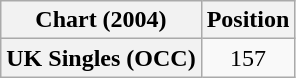<table class="wikitable plainrowheaders" style="text-align:center">
<tr>
<th>Chart (2004)</th>
<th>Position</th>
</tr>
<tr>
<th scope="row">UK Singles (OCC)</th>
<td>157</td>
</tr>
</table>
